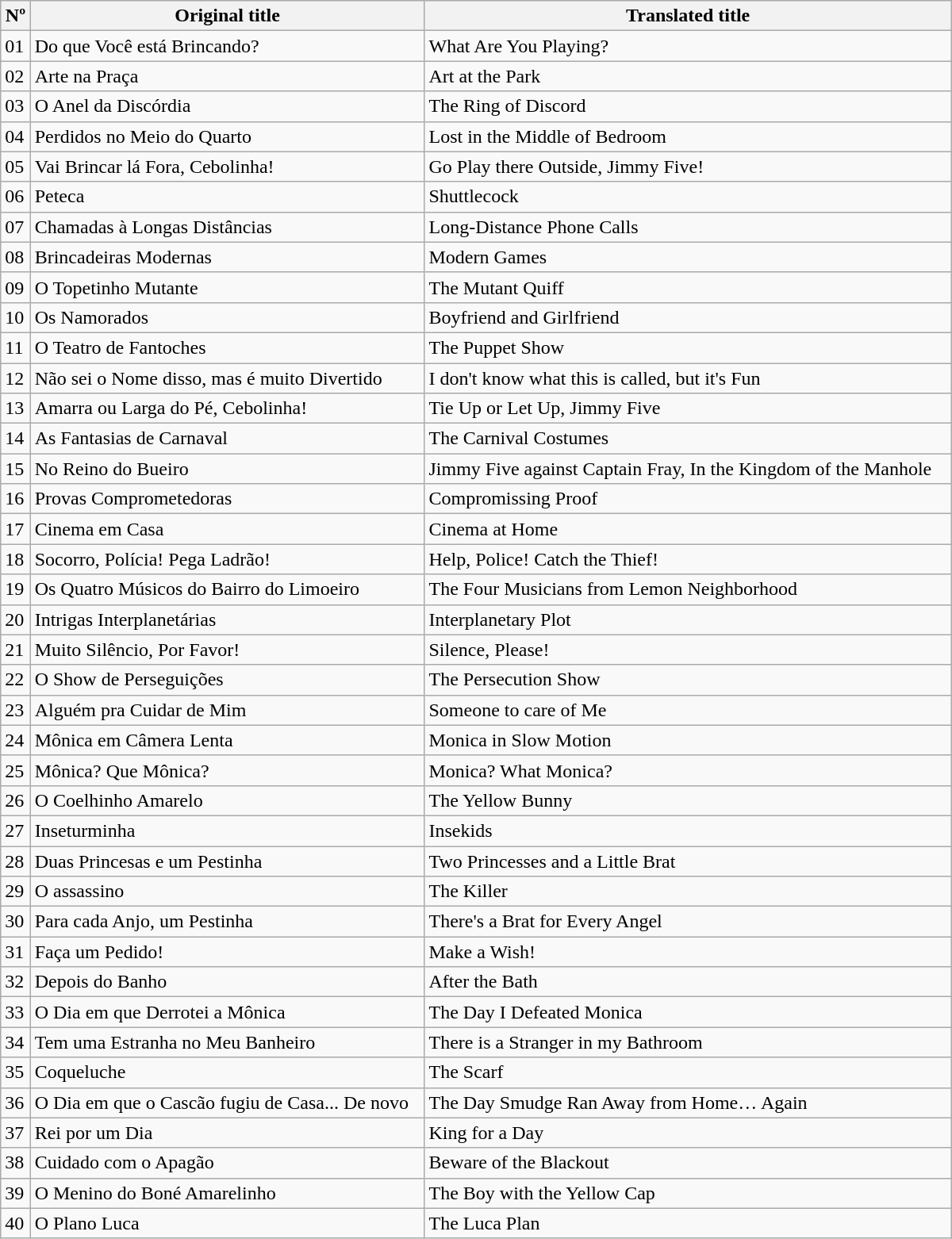<table class=wikitable | width=800>
<tr>
<th>Nº</th>
<th>Original title</th>
<th>Translated title</th>
</tr>
<tr>
<td>01</td>
<td>Do que Você está Brincando?</td>
<td>What Are You Playing?</td>
</tr>
<tr>
<td>02</td>
<td>Arte na Praça</td>
<td>Art at the Park</td>
</tr>
<tr>
<td>03</td>
<td>O Anel da Discórdia</td>
<td>The Ring of Discord</td>
</tr>
<tr>
<td>04</td>
<td>Perdidos no Meio do Quarto</td>
<td>Lost in the Middle of Bedroom</td>
</tr>
<tr>
<td>05</td>
<td>Vai Brincar lá Fora, Cebolinha!</td>
<td>Go Play there Outside, Jimmy Five!</td>
</tr>
<tr>
<td>06</td>
<td>Peteca</td>
<td>Shuttlecock</td>
</tr>
<tr>
<td>07</td>
<td>Chamadas à Longas Distâncias</td>
<td>Long-Distance Phone Calls</td>
</tr>
<tr>
<td>08</td>
<td>Brincadeiras Modernas</td>
<td>Modern Games</td>
</tr>
<tr>
<td>09</td>
<td>O Topetinho Mutante</td>
<td>The Mutant Quiff</td>
</tr>
<tr>
<td>10</td>
<td>Os Namorados</td>
<td>Boyfriend and Girlfriend</td>
</tr>
<tr>
<td>11</td>
<td>O Teatro de Fantoches</td>
<td>The Puppet Show</td>
</tr>
<tr>
<td>12</td>
<td>Não sei o Nome disso, mas é muito Divertido</td>
<td>I don't know what this is called, but it's Fun</td>
</tr>
<tr>
<td>13</td>
<td>Amarra ou Larga do Pé, Cebolinha!</td>
<td>Tie Up or Let Up, Jimmy Five</td>
</tr>
<tr>
<td>14</td>
<td>As Fantasias de Carnaval</td>
<td>The Carnival Costumes</td>
</tr>
<tr>
<td>15</td>
<td>No Reino do Bueiro</td>
<td>Jimmy Five against Captain Fray, In the Kingdom of the Manhole</td>
</tr>
<tr>
<td>16</td>
<td>Provas Comprometedoras</td>
<td>Compromissing Proof</td>
</tr>
<tr>
<td>17</td>
<td>Cinema em Casa</td>
<td>Cinema at Home</td>
</tr>
<tr>
<td>18</td>
<td>Socorro, Polícia! Pega Ladrão!</td>
<td>Help, Police! Catch the Thief!</td>
</tr>
<tr>
<td>19</td>
<td>Os Quatro Músicos do Bairro do Limoeiro</td>
<td>The Four Musicians from Lemon Neighborhood</td>
</tr>
<tr>
<td>20</td>
<td>Intrigas Interplanetárias</td>
<td>Interplanetary Plot</td>
</tr>
<tr>
<td>21</td>
<td>Muito Silêncio, Por Favor!</td>
<td>Silence, Please!</td>
</tr>
<tr>
<td>22</td>
<td>O Show de Perseguições</td>
<td>The Persecution Show</td>
</tr>
<tr>
<td>23</td>
<td>Alguém pra Cuidar de Mim</td>
<td>Someone to care of Me</td>
</tr>
<tr>
<td>24</td>
<td>Mônica em Câmera Lenta</td>
<td>Monica in Slow Motion</td>
</tr>
<tr>
<td>25</td>
<td>Mônica? Que Mônica?</td>
<td>Monica? What Monica?</td>
</tr>
<tr>
<td>26</td>
<td>O Coelhinho Amarelo</td>
<td>The Yellow Bunny</td>
</tr>
<tr>
<td>27</td>
<td>Inseturminha</td>
<td>Insekids</td>
</tr>
<tr>
<td>28</td>
<td>Duas Princesas e um Pestinha</td>
<td>Two Princesses and a Little Brat</td>
</tr>
<tr>
<td>29</td>
<td>O assassino</td>
<td>The Killer</td>
</tr>
<tr>
<td>30</td>
<td>Para cada Anjo, um Pestinha</td>
<td>There's a Brat for Every Angel</td>
</tr>
<tr>
<td>31</td>
<td>Faça um Pedido!</td>
<td>Make a Wish!</td>
</tr>
<tr>
<td>32</td>
<td>Depois do Banho</td>
<td>After the Bath</td>
</tr>
<tr>
<td>33</td>
<td>O Dia em que Derrotei a Mônica</td>
<td>The Day I Defeated Monica</td>
</tr>
<tr>
<td>34</td>
<td>Tem uma Estranha no Meu Banheiro</td>
<td>There is a Stranger in my Bathroom</td>
</tr>
<tr>
<td>35</td>
<td>Coqueluche</td>
<td>The Scarf</td>
</tr>
<tr>
<td>36</td>
<td>O Dia em que o Cascão fugiu de Casa... De novo</td>
<td>The Day Smudge Ran Away from Home… Again</td>
</tr>
<tr>
<td>37</td>
<td>Rei por um Dia</td>
<td>King for a Day</td>
</tr>
<tr>
<td>38</td>
<td>Cuidado com o Apagão</td>
<td>Beware of the Blackout</td>
</tr>
<tr>
<td>39</td>
<td>O Menino do Boné Amarelinho</td>
<td>The Boy with the Yellow Cap</td>
</tr>
<tr>
<td>40</td>
<td>O Plano Luca</td>
<td>The Luca Plan </td>
</tr>
</table>
